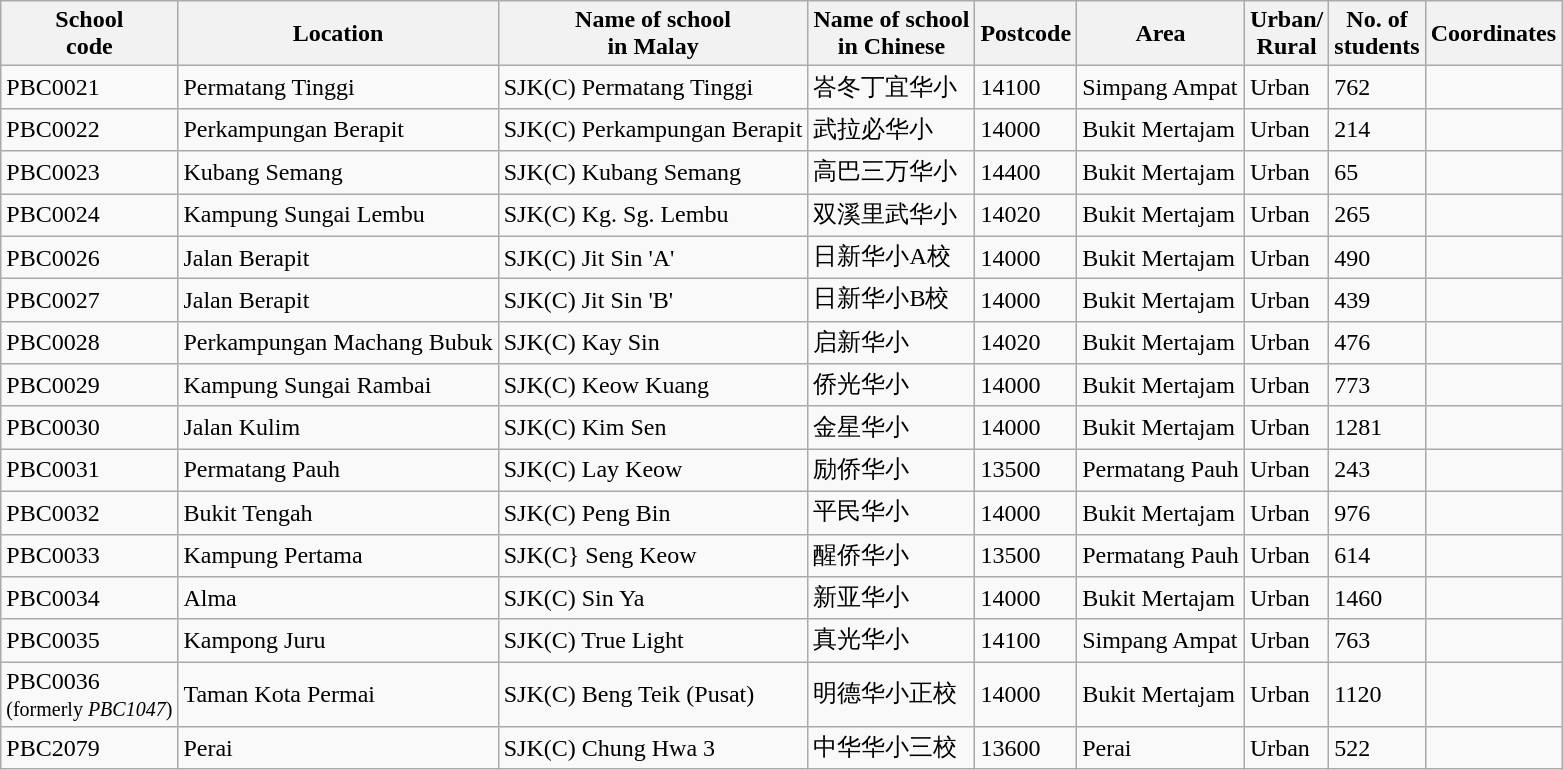<table class="wikitable sortable">
<tr>
<th>School<br>code</th>
<th>Location</th>
<th>Name of school<br>in Malay</th>
<th>Name of school<br>in Chinese</th>
<th>Postcode</th>
<th>Area</th>
<th>Urban/<br>Rural</th>
<th>No. of<br>students</th>
<th>Coordinates</th>
</tr>
<tr>
<td>PBC0021</td>
<td>Permatang Tinggi</td>
<td>SJK(C) Permatang Tinggi</td>
<td>峇冬丁宜华小</td>
<td>14100</td>
<td>Simpang Ampat</td>
<td>Urban</td>
<td>762</td>
<td></td>
</tr>
<tr>
<td>PBC0022</td>
<td>Perkampungan Berapit</td>
<td>SJK(C) Perkampungan Berapit</td>
<td>武拉必华小</td>
<td>14000</td>
<td>Bukit Mertajam</td>
<td>Urban</td>
<td>214</td>
<td></td>
</tr>
<tr>
<td>PBC0023</td>
<td>Kubang Semang</td>
<td>SJK(C) Kubang Semang</td>
<td>高巴三万华小</td>
<td>14400</td>
<td>Bukit Mertajam</td>
<td>Urban</td>
<td>65</td>
<td></td>
</tr>
<tr>
<td>PBC0024</td>
<td>Kampung Sungai Lembu</td>
<td>SJK(C) Kg. Sg. Lembu</td>
<td>双溪里武华小</td>
<td>14020</td>
<td>Bukit Mertajam</td>
<td>Urban</td>
<td>265</td>
<td></td>
</tr>
<tr>
<td>PBC0026</td>
<td>Jalan Berapit</td>
<td>SJK(C) Jit Sin 'A'</td>
<td>日新华小A校</td>
<td>14000</td>
<td>Bukit Mertajam</td>
<td>Urban</td>
<td>490</td>
<td></td>
</tr>
<tr>
<td>PBC0027</td>
<td>Jalan Berapit</td>
<td>SJK(C) Jit Sin 'B'</td>
<td>日新华小B校</td>
<td>14000</td>
<td>Bukit Mertajam</td>
<td>Urban</td>
<td>439</td>
<td></td>
</tr>
<tr>
<td>PBC0028</td>
<td>Perkampungan Machang Bubuk</td>
<td>SJK(C) Kay Sin</td>
<td>启新华小</td>
<td>14020</td>
<td>Bukit Mertajam</td>
<td>Urban</td>
<td>476</td>
<td></td>
</tr>
<tr>
<td>PBC0029</td>
<td>Kampung Sungai Rambai</td>
<td>SJK(C) Keow Kuang</td>
<td>侨光华小</td>
<td>14000</td>
<td>Bukit Mertajam</td>
<td>Urban</td>
<td>773</td>
<td></td>
</tr>
<tr>
<td>PBC0030</td>
<td>Jalan Kulim</td>
<td>SJK(C) Kim Sen</td>
<td>金星华小</td>
<td>14000</td>
<td>Bukit Mertajam</td>
<td>Urban</td>
<td>1281</td>
<td></td>
</tr>
<tr>
<td>PBC0031</td>
<td>Permatang Pauh</td>
<td>SJK(C) Lay Keow</td>
<td>励侨华小</td>
<td>13500</td>
<td>Permatang Pauh</td>
<td>Urban</td>
<td>243</td>
<td></td>
</tr>
<tr>
<td>PBC0032</td>
<td>Bukit Tengah</td>
<td>SJK(C) Peng Bin</td>
<td>平民华小</td>
<td>14000</td>
<td>Bukit Mertajam</td>
<td>Urban</td>
<td>976</td>
<td></td>
</tr>
<tr>
<td>PBC0033</td>
<td>Kampung Pertama</td>
<td>SJK(C} Seng Keow</td>
<td>醒侨华小</td>
<td>13500</td>
<td>Permatang Pauh</td>
<td>Urban</td>
<td>614</td>
<td></td>
</tr>
<tr>
<td>PBC0034</td>
<td>Alma</td>
<td>SJK(C) Sin Ya</td>
<td>新亚华小</td>
<td>14000</td>
<td>Bukit Mertajam</td>
<td>Urban</td>
<td>1460</td>
<td></td>
</tr>
<tr>
<td>PBC0035</td>
<td>Kampong Juru</td>
<td>SJK(C) True Light</td>
<td>真光华小</td>
<td>14100</td>
<td>Simpang Ampat</td>
<td>Urban</td>
<td>763</td>
<td></td>
</tr>
<tr>
<td>PBC0036<br><small>(formerly <em>PBC1047</em>)</small></td>
<td>Taman Kota Permai</td>
<td>SJK(C) Beng Teik (Pusat)</td>
<td>明德华小正校</td>
<td>14000</td>
<td>Bukit Mertajam</td>
<td>Urban</td>
<td>1120</td>
<td></td>
</tr>
<tr>
<td>PBC2079</td>
<td>Perai</td>
<td>SJK(C) Chung Hwa 3</td>
<td>中华华小三校</td>
<td>13600</td>
<td>Perai</td>
<td>Urban</td>
<td>522</td>
<td></td>
</tr>
</table>
